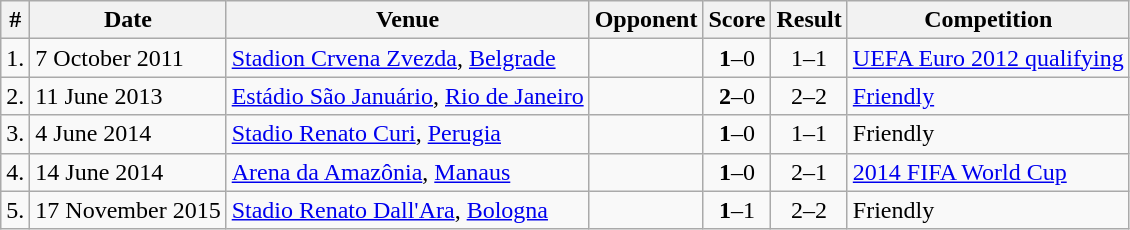<table class="wikitable">
<tr>
<th>#</th>
<th>Date</th>
<th>Venue</th>
<th>Opponent</th>
<th>Score</th>
<th>Result</th>
<th>Competition</th>
</tr>
<tr>
<td>1.</td>
<td>7 October 2011</td>
<td><a href='#'>Stadion Crvena Zvezda</a>, <a href='#'>Belgrade</a></td>
<td></td>
<td align=center><strong>1</strong>–0</td>
<td align=center>1–1</td>
<td><a href='#'>UEFA Euro 2012 qualifying</a></td>
</tr>
<tr>
<td>2.</td>
<td>11 June 2013</td>
<td><a href='#'>Estádio São Januário</a>, <a href='#'>Rio de Janeiro</a></td>
<td></td>
<td align=center><strong>2</strong>–0</td>
<td align=center>2–2</td>
<td><a href='#'>Friendly</a></td>
</tr>
<tr>
<td>3.</td>
<td>4 June 2014</td>
<td><a href='#'>Stadio Renato Curi</a>, <a href='#'>Perugia</a></td>
<td></td>
<td align=center><strong>1</strong>–0</td>
<td align=center>1–1</td>
<td>Friendly</td>
</tr>
<tr>
<td>4.</td>
<td>14 June 2014</td>
<td><a href='#'>Arena da Amazônia</a>, <a href='#'>Manaus</a></td>
<td></td>
<td align=center><strong>1</strong>–0</td>
<td align=center>2–1</td>
<td><a href='#'>2014 FIFA World Cup</a></td>
</tr>
<tr>
<td>5.</td>
<td>17 November 2015</td>
<td><a href='#'>Stadio Renato Dall'Ara</a>, <a href='#'>Bologna</a></td>
<td></td>
<td align=center><strong>1</strong>–1</td>
<td align=center>2–2</td>
<td>Friendly</td>
</tr>
</table>
